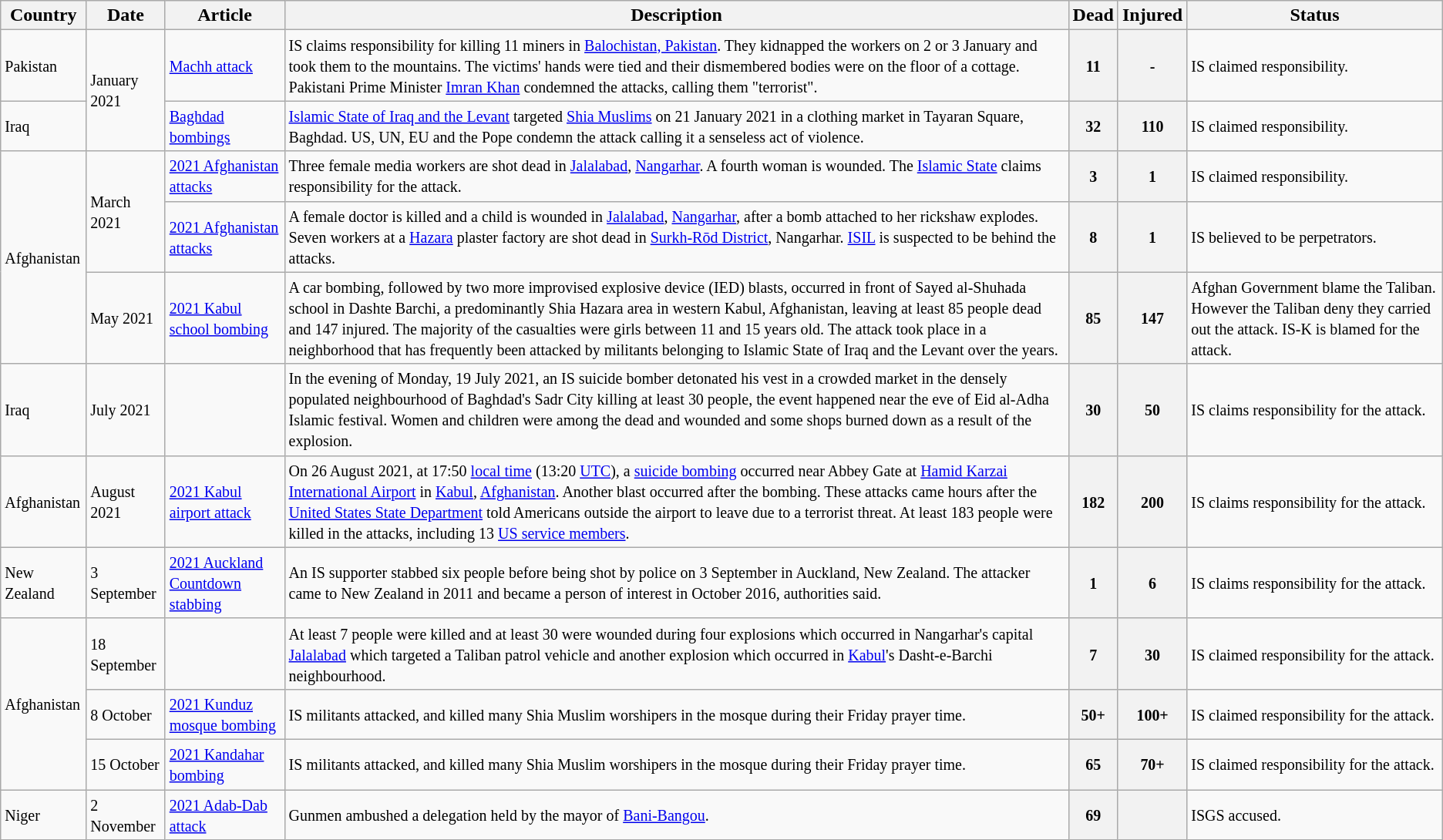<table class="wikitable sortable">
<tr>
<th>Country</th>
<th>Date</th>
<th>Article</th>
<th>Description</th>
<th>Dead</th>
<th>Injured</th>
<th>Status</th>
</tr>
<tr>
<td><small>Pakistan</small></td>
<td rowspan="2"><small>January 2021</small></td>
<td><a href='#'><small>Machh attack</small></a></td>
<td><small>IS claims responsibility for killing 11 miners in <a href='#'>Balochistan, Pakistan</a>. They kidnapped the workers on 2 or 3 January and took them to the mountains. The victims' hands were tied and their dismembered bodies were on the floor of a cottage. Pakistani Prime Minister <a href='#'>Imran Khan</a> condemned the attacks, calling them "terrorist".</small></td>
<th><small>11</small></th>
<th><small>-</small></th>
<td><small>IS claimed responsibility.</small></td>
</tr>
<tr>
<td><small>Iraq</small></td>
<td><a href='#'><small>Baghdad bombings</small></a></td>
<td><small><a href='#'>Islamic State of Iraq and the Levant</a> targeted <a href='#'>Shia Muslims</a> on 21 January 2021 in a clothing market in Tayaran Square, Baghdad. US, UN, EU and the Pope condemn the attack calling it a senseless act of violence.</small></td>
<th><small>32</small></th>
<th><small>110</small></th>
<td><small>IS claimed responsibility.</small></td>
</tr>
<tr>
<td rowspan="3"><small>Afghanistan</small></td>
<td rowspan="2"><small>March 2021</small></td>
<td><a href='#'><small>2021 Afghanistan attacks</small></a></td>
<td><small>Three female media workers are shot dead in <a href='#'>Jalalabad</a>, <a href='#'>Nangarhar</a>. A fourth woman is wounded. The <a href='#'>Islamic State</a> claims responsibility for the attack.</small></td>
<th><small>3</small></th>
<th><small>1</small></th>
<td><small>IS claimed responsibility.</small></td>
</tr>
<tr>
<td><a href='#'><small>2021 Afghanistan attacks</small></a></td>
<td><small>A female doctor is killed and a child is wounded in <a href='#'>Jalalabad</a>, <a href='#'>Nangarhar</a>, after a bomb attached to her rickshaw explodes. Seven workers at a <a href='#'>Hazara</a> plaster factory are shot dead in <a href='#'>Surkh-Rōd District</a>, Nangarhar. <a href='#'>ISIL</a> is suspected to be behind the attacks.</small></td>
<th><small>8</small></th>
<th><small>1</small></th>
<td><small>IS believed to be perpetrators.</small></td>
</tr>
<tr>
<td><small>May 2021</small></td>
<td><a href='#'><small>2021 Kabul school bombing</small></a></td>
<td><small>A car bombing, followed by two more improvised explosive device (IED) blasts, occurred in front of Sayed al-Shuhada school in Dashte Barchi, a predominantly Shia Hazara area in western Kabul, Afghanistan, leaving at least 85 people dead and 147 injured. The majority of the casualties were girls between 11 and 15 years old. The attack took place in a neighborhood that has frequently been attacked by militants belonging to Islamic State of Iraq and the Levant over the years.</small></td>
<th><small>85</small></th>
<th><small>147</small></th>
<td><small>Afghan Government blame the Taliban. However the Taliban deny they carried out the attack. IS-K is blamed for the attack.</small></td>
</tr>
<tr>
<td><small>Iraq</small></td>
<td><small>July 2021</small></td>
<td></td>
<td><small>In the evening of Monday, 19 July 2021, an IS suicide bomber detonated his vest in a crowded market in the densely populated neighbourhood of Baghdad's Sadr City killing at least 30 people, the event happened near the eve of Eid al-Adha Islamic festival. Women and children were among the dead and wounded and some shops burned down as a result of the explosion.</small></td>
<th><small>30</small></th>
<th><small>50</small></th>
<td><small>IS claims responsibility for the attack.</small></td>
</tr>
<tr>
<td><small>Afghanistan</small></td>
<td><small>August 2021</small></td>
<td><small><a href='#'>2021 Kabul airport attack</a></small></td>
<td><small>On 26 August 2021, at 17:50 <a href='#'>local time</a> (13:20 <a href='#'>UTC</a>), a <a href='#'>suicide bombing</a> occurred near Abbey Gate at <a href='#'>Hamid Karzai International Airport</a> in <a href='#'>Kabul</a>, <a href='#'>Afghanistan</a>. Another blast occurred after the bombing. These attacks came hours after the <a href='#'>United States State Department</a> told Americans outside the airport to leave due to a terrorist threat. At least 183 people were killed in the attacks, including 13 <a href='#'>US service members</a>.</small></td>
<th><small>182</small></th>
<th><small>200</small></th>
<td><small>IS claims responsibility for the attack.</small></td>
</tr>
<tr>
<td><small>New Zealand</small></td>
<td><small>3 September</small></td>
<td><a href='#'><small>2021 Auckland Countdown stabbing</small></a></td>
<td><small>An IS supporter stabbed six people before being shot by police on 3 September in Auckland, New Zealand. The attacker came to New Zealand in 2011 and became a person of interest in October 2016, authorities said.</small></td>
<th><small>1</small></th>
<th><small>6</small></th>
<td><small>IS claims responsibility for the attack.</small></td>
</tr>
<tr>
<td rowspan="3"><small>Afghanistan</small></td>
<td><small>18 September</small></td>
<td></td>
<td><small>At least 7 people were killed and at least 30 were wounded during four explosions which occurred in Nangarhar's capital <a href='#'>Jalalabad</a> which targeted a Taliban patrol vehicle and another explosion which occurred in <a href='#'>Kabul</a>'s Dasht-e-Barchi neighbourhood.</small></td>
<th><small>7</small></th>
<th><small>30</small></th>
<td><small>IS claimed responsibility for the attack.</small></td>
</tr>
<tr>
<td><small>8 October</small></td>
<td><a href='#'><small>2021 Kunduz mosque bombing</small></a></td>
<td><small>IS militants attacked, and killed many Shia Muslim worshipers in the mosque during their Friday prayer time.</small></td>
<th><small>50+</small></th>
<th><small>100+</small></th>
<td><small>IS claimed responsibility for the attack.</small></td>
</tr>
<tr>
<td><small>15 October</small></td>
<td><a href='#'><small>2021 Kandahar bombing</small></a></td>
<td><small>IS militants attacked, and killed many Shia Muslim worshipers in the mosque during their Friday prayer time.</small></td>
<th><small>65</small></th>
<th><small>70+</small></th>
<td><small>IS claimed responsibility for the attack.</small></td>
</tr>
<tr>
<td><small>Niger</small></td>
<td><small>2 November</small></td>
<td><a href='#'><small>2021 Adab-Dab attack</small></a></td>
<td><small>Gunmen ambushed a delegation held by the mayor of <a href='#'>Bani-Bangou</a>.</small></td>
<th><small>69</small></th>
<th></th>
<td><small>ISGS accused.</small></td>
</tr>
</table>
